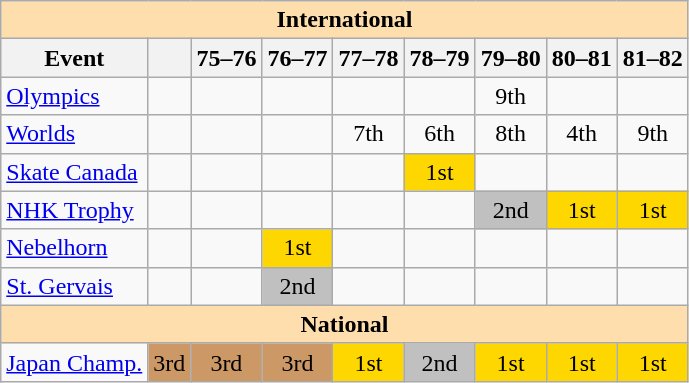<table class="wikitable" style="text-align:center">
<tr>
<th style="background-color: #ffdead; " colspan=9 align=center>International</th>
</tr>
<tr>
<th>Event</th>
<th></th>
<th>75–76</th>
<th>76–77</th>
<th>77–78</th>
<th>78–79</th>
<th>79–80</th>
<th>80–81</th>
<th>81–82</th>
</tr>
<tr>
<td align=left><a href='#'>Olympics</a></td>
<td></td>
<td></td>
<td></td>
<td></td>
<td></td>
<td>9th</td>
<td></td>
<td></td>
</tr>
<tr>
<td align=left><a href='#'>Worlds</a></td>
<td></td>
<td></td>
<td></td>
<td>7th</td>
<td>6th</td>
<td>8th</td>
<td>4th</td>
<td>9th</td>
</tr>
<tr>
<td align=left><a href='#'>Skate Canada</a></td>
<td></td>
<td></td>
<td></td>
<td></td>
<td bgcolor=gold>1st</td>
<td></td>
<td></td>
<td></td>
</tr>
<tr>
<td align=left><a href='#'>NHK Trophy</a></td>
<td></td>
<td></td>
<td></td>
<td></td>
<td></td>
<td bgcolor=silver>2nd</td>
<td bgcolor=gold>1st</td>
<td bgcolor=gold>1st</td>
</tr>
<tr>
<td align=left><a href='#'>Nebelhorn</a></td>
<td></td>
<td></td>
<td bgcolor=gold>1st</td>
<td></td>
<td></td>
<td></td>
<td></td>
<td></td>
</tr>
<tr>
<td align=left><a href='#'>St. Gervais</a></td>
<td></td>
<td></td>
<td bgcolor=silver>2nd</td>
<td></td>
<td></td>
<td></td>
<td></td>
<td></td>
</tr>
<tr>
<th style="background-color: #ffdead; " colspan=9 align=center>National</th>
</tr>
<tr>
<td align=left><a href='#'>Japan Champ.</a></td>
<td bgcolor=cc9966>3rd</td>
<td bgcolor=cc9966>3rd</td>
<td bgcolor=cc9966>3rd</td>
<td bgcolor=gold>1st</td>
<td bgcolor=silver>2nd</td>
<td bgcolor=gold>1st</td>
<td bgcolor=gold>1st</td>
<td bgcolor=gold>1st</td>
</tr>
</table>
